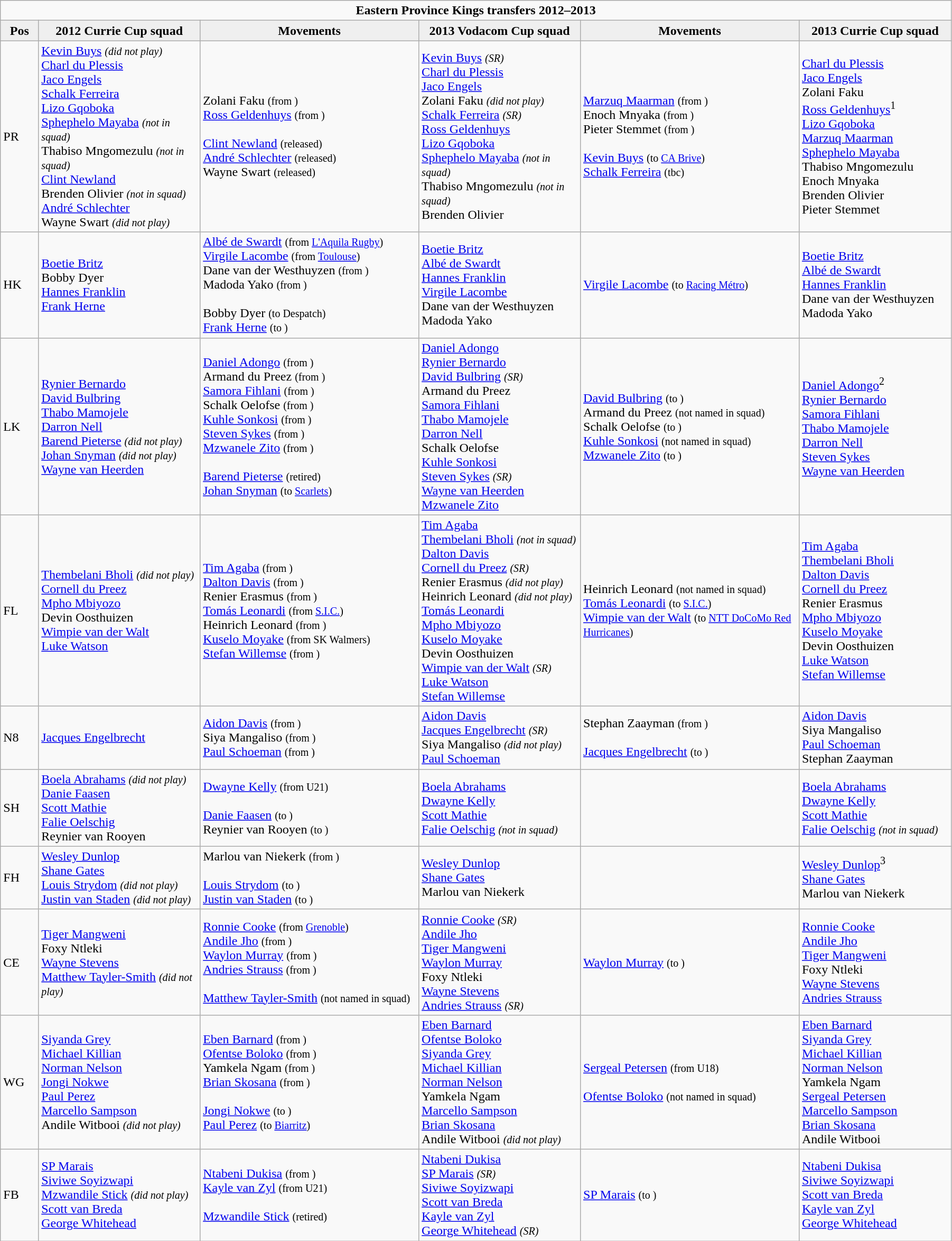<table class="wikitable" style="text-align: left; width:95%">
<tr>
<td colspan="100%" style="text-align:center;"><strong>Eastern Province Kings transfers 2012–2013</strong></td>
</tr>
<tr>
<th style="background:#efefef; width:4%;">Pos</th>
<th style="background:#efefef; width:17%;">2012 Currie Cup squad</th>
<th style="background:#efefef; width:23%;">Movements</th>
<th style="background:#efefef; width:17%;">2013 Vodacom Cup squad</th>
<th style="background:#efefef; width:23%;">Movements</th>
<th style="background:#efefef; width:17%;">2013 Currie Cup squad</th>
</tr>
<tr>
<td>PR</td>
<td> <a href='#'>Kevin Buys</a> <small><em>(did not play)</em></small><br><a href='#'>Charl du Plessis</a><br><a href='#'>Jaco Engels</a><br><a href='#'>Schalk Ferreira</a><br><a href='#'>Lizo Gqoboka</a><br><a href='#'>Sphephelo Mayaba</a> <small><em>(not in squad)</em></small><br>Thabiso Mngomezulu <small><em>(not in squad)</em></small><br><a href='#'>Clint Newland</a><br>Brenden Olivier <small><em>(not in squad)</em></small><br><a href='#'>André Schlechter</a><br>Wayne Swart <small><em>(did not play)</em></small></td>
<td>  Zolani Faku <small>(from )</small><br> <a href='#'>Ross Geldenhuys</a> <small>(from )</small><br><br> <a href='#'>Clint Newland</a> <small>(released)</small><br> <a href='#'>André Schlechter</a> <small>(released)</small><br> Wayne Swart <small>(released)</small></td>
<td> <a href='#'>Kevin Buys</a> <small><em>(SR)</em></small><br><a href='#'>Charl du Plessis</a><br><a href='#'>Jaco Engels</a><br>Zolani Faku <small><em>(did not play)</em></small><br><a href='#'>Schalk Ferreira</a> <small><em>(SR)</em></small><br><a href='#'>Ross Geldenhuys</a><br><a href='#'>Lizo Gqoboka</a><br><a href='#'>Sphephelo Mayaba</a> <small><em>(not in squad)</em></small><br>Thabiso Mngomezulu <small><em>(not in squad)</em></small><br>Brenden Olivier</td>
<td>  <a href='#'>Marzuq Maarman</a> <small>(from )</small><br> Enoch Mnyaka <small>(from )</small><br> Pieter Stemmet <small>(from )</small><br><br> <a href='#'>Kevin Buys</a> <small>(to  <a href='#'>CA Brive</a>)</small><br> <a href='#'>Schalk Ferreira</a> <small>(tbc)</small></td>
<td> <a href='#'>Charl du Plessis</a><br><a href='#'>Jaco Engels</a><br>Zolani Faku<br><a href='#'>Ross Geldenhuys</a><sup>1</sup><br><a href='#'>Lizo Gqoboka</a><br><a href='#'>Marzuq Maarman</a><br><a href='#'>Sphephelo Mayaba</a><br>Thabiso Mngomezulu<br>Enoch Mnyaka<br>Brenden Olivier<br>Pieter Stemmet</td>
</tr>
<tr>
<td>HK</td>
<td> <a href='#'>Boetie Britz</a><br>Bobby Dyer<br><a href='#'>Hannes Franklin</a><br><a href='#'>Frank Herne</a></td>
<td>  <a href='#'>Albé de Swardt</a> <small>(from  <a href='#'>L'Aquila Rugby</a>)</small><br> <a href='#'>Virgile Lacombe</a> <small>(from  <a href='#'>Toulouse</a>)</small><br> Dane van der Westhuyzen <small>(from )</small><br> Madoda Yako <small>(from )</small><br><br> Bobby Dyer <small>(to Despatch)</small><br> <a href='#'>Frank Herne</a> <small>(to )</small></td>
<td> <a href='#'>Boetie Britz</a><br><a href='#'>Albé de Swardt</a><br><a href='#'>Hannes Franklin</a><br><a href='#'>Virgile Lacombe</a><br>Dane van der Westhuyzen<br>Madoda Yako</td>
<td>  <a href='#'>Virgile Lacombe</a> <small>(to  <a href='#'>Racing Métro</a>)</small></td>
<td> <a href='#'>Boetie Britz</a><br><a href='#'>Albé de Swardt</a><br><a href='#'>Hannes Franklin</a><br>Dane van der Westhuyzen<br>Madoda Yako</td>
</tr>
<tr>
<td>LK</td>
<td> <a href='#'>Rynier Bernardo</a><br><a href='#'>David Bulbring</a><br><a href='#'>Thabo Mamojele</a><br><a href='#'>Darron Nell</a><br><a href='#'>Barend Pieterse</a> <small><em>(did not play)</em></small><br><a href='#'>Johan Snyman</a> <small><em>(did not play)</em></small><br><a href='#'>Wayne van Heerden</a></td>
<td>  <a href='#'>Daniel Adongo</a> <small>(from )</small><br> Armand du Preez <small>(from )</small><br> <a href='#'>Samora Fihlani</a> <small>(from )</small><br> Schalk Oelofse <small>(from )</small><br> <a href='#'>Kuhle Sonkosi</a> <small>(from )</small><br> <a href='#'>Steven Sykes</a> <small>(from )</small><br> <a href='#'>Mzwanele Zito</a> <small>(from )</small><br><br> <a href='#'>Barend Pieterse</a> <small>(retired)</small><br> <a href='#'>Johan Snyman</a> <small>(to  <a href='#'>Scarlets</a>)</small></td>
<td> <a href='#'>Daniel Adongo</a><br><a href='#'>Rynier Bernardo</a><br><a href='#'>David Bulbring</a> <small><em>(SR)</em></small><br>Armand du Preez<br><a href='#'>Samora Fihlani</a><br><a href='#'>Thabo Mamojele</a><br><a href='#'>Darron Nell</a><br>Schalk Oelofse<br><a href='#'>Kuhle Sonkosi</a><br><a href='#'>Steven Sykes</a> <small><em>(SR)</em></small><br><a href='#'>Wayne van Heerden</a><br><a href='#'>Mzwanele Zito</a></td>
<td>  <a href='#'>David Bulbring</a> <small>(to )</small><br> Armand du Preez <small>(not named in squad)</small><br> Schalk Oelofse <small>(to )</small><br> <a href='#'>Kuhle Sonkosi</a> <small>(not named in squad)</small><br> <a href='#'>Mzwanele Zito</a> <small>(to )</small></td>
<td> <a href='#'>Daniel Adongo</a><sup>2</sup><br><a href='#'>Rynier Bernardo</a><br><a href='#'>Samora Fihlani</a><br><a href='#'>Thabo Mamojele</a><br><a href='#'>Darron Nell</a><br><a href='#'>Steven Sykes</a><br><a href='#'>Wayne van Heerden</a></td>
</tr>
<tr>
<td>FL</td>
<td> <a href='#'>Thembelani Bholi</a> <small><em>(did not play)</em></small><br><a href='#'>Cornell du Preez</a><br><a href='#'>Mpho Mbiyozo</a><br>Devin Oosthuizen<br><a href='#'>Wimpie van der Walt</a><br><a href='#'>Luke Watson</a></td>
<td>  <a href='#'>Tim Agaba</a> <small>(from )</small><br> <a href='#'>Dalton Davis</a> <small>(from )</small><br> Renier Erasmus <small>(from )</small><br> <a href='#'>Tomás Leonardi</a> <small>(from  <a href='#'>S.I.C.</a>)</small><br> Heinrich Leonard <small>(from )</small><br> <a href='#'>Kuselo Moyake</a> <small>(from SK Walmers)</small><br> <a href='#'>Stefan Willemse</a> <small>(from )</small></td>
<td> <a href='#'>Tim Agaba</a><br><a href='#'>Thembelani Bholi</a> <small><em>(not in squad)</em></small><br><a href='#'>Dalton Davis</a><br><a href='#'>Cornell du Preez</a> <small><em>(SR)</em></small><br>Renier Erasmus <small><em>(did not play)</em></small><br>Heinrich Leonard <small><em>(did not play)</em></small><br><a href='#'>Tomás Leonardi</a><br><a href='#'>Mpho Mbiyozo</a><br><a href='#'>Kuselo Moyake</a><br>Devin Oosthuizen<br><a href='#'>Wimpie van der Walt</a> <small><em>(SR)</em></small><br><a href='#'>Luke Watson</a><br><a href='#'>Stefan Willemse</a></td>
<td>  Heinrich Leonard <small>(not named in squad)</small><br> <a href='#'>Tomás Leonardi</a> <small>(to  <a href='#'>S.I.C.</a>)</small><br> <a href='#'>Wimpie van der Walt</a> <small>(to  <a href='#'>NTT DoCoMo Red Hurricanes</a>)</small></td>
<td> <a href='#'>Tim Agaba</a><br><a href='#'>Thembelani Bholi</a><br><a href='#'>Dalton Davis</a><br><a href='#'>Cornell du Preez</a><br>Renier Erasmus<br><a href='#'>Mpho Mbiyozo</a><br><a href='#'>Kuselo Moyake</a><br>Devin Oosthuizen<br><a href='#'>Luke Watson</a><br><a href='#'>Stefan Willemse</a></td>
</tr>
<tr>
<td>N8</td>
<td> <a href='#'>Jacques Engelbrecht</a></td>
<td>  <a href='#'>Aidon Davis</a> <small>(from )</small><br> Siya Mangaliso <small>(from )</small><br> <a href='#'>Paul Schoeman</a> <small>(from )</small></td>
<td> <a href='#'>Aidon Davis</a><br><a href='#'>Jacques Engelbrecht</a> <small><em>(SR)</em></small><br>Siya Mangaliso <small><em>(did not play)</em></small><br><a href='#'>Paul Schoeman</a></td>
<td>  Stephan Zaayman <small>(from )</small><br><br> <a href='#'>Jacques Engelbrecht</a> <small>(to )</small></td>
<td> <a href='#'>Aidon Davis</a><br>Siya Mangaliso<br><a href='#'>Paul Schoeman</a><br>Stephan Zaayman</td>
</tr>
<tr>
<td>SH</td>
<td> <a href='#'>Boela Abrahams</a> <small><em>(did not play)</em></small><br><a href='#'>Danie Faasen</a><br><a href='#'>Scott Mathie</a><br><a href='#'>Falie Oelschig</a><br>Reynier van Rooyen</td>
<td>  <a href='#'>Dwayne Kelly</a> <small>(from  U21)</small><br><br> <a href='#'>Danie Faasen</a> <small>(to )</small><br> Reynier van Rooyen <small>(to )</small></td>
<td> <a href='#'>Boela Abrahams</a><br><a href='#'>Dwayne Kelly</a><br><a href='#'>Scott Mathie</a><br><a href='#'>Falie Oelschig</a> <small><em>(not in squad)</em></small></td>
<td></td>
<td> <a href='#'>Boela Abrahams</a><br><a href='#'>Dwayne Kelly</a><br><a href='#'>Scott Mathie</a><br><a href='#'>Falie Oelschig</a> <small><em>(not in squad)</em></small></td>
</tr>
<tr>
<td>FH</td>
<td> <a href='#'>Wesley Dunlop</a><br><a href='#'>Shane Gates</a><br><a href='#'>Louis Strydom</a> <small><em>(did not play)</em></small><br><a href='#'>Justin van Staden</a> <small><em>(did not play)</em></small></td>
<td>  Marlou van Niekerk <small>(from )</small><br><br> <a href='#'>Louis Strydom</a> <small>(to )</small>  <br> <a href='#'>Justin van Staden</a> <small>(to )</small></td>
<td> <a href='#'>Wesley Dunlop</a><br><a href='#'>Shane Gates</a><br>Marlou van Niekerk</td>
<td></td>
<td> <a href='#'>Wesley Dunlop</a><sup>3</sup><br><a href='#'>Shane Gates</a><br>Marlou van Niekerk</td>
</tr>
<tr>
<td>CE</td>
<td> <a href='#'>Tiger Mangweni</a><br>Foxy Ntleki<br><a href='#'>Wayne Stevens</a><br><a href='#'>Matthew Tayler-Smith</a> <small><em>(did not play)</em></small></td>
<td>  <a href='#'>Ronnie Cooke</a> <small>(from  <a href='#'>Grenoble</a>)</small><br> <a href='#'>Andile Jho</a> <small>(from )</small><br> <a href='#'>Waylon Murray</a> <small>(from )</small><br> <a href='#'>Andries Strauss</a> <small>(from )</small><br><br> <a href='#'>Matthew Tayler-Smith</a> <small>(not named in squad)</small></td>
<td> <a href='#'>Ronnie Cooke</a> <small><em>(SR)</em></small><br><a href='#'>Andile Jho</a><br><a href='#'>Tiger Mangweni</a><br><a href='#'>Waylon Murray</a><br>Foxy Ntleki<br><a href='#'>Wayne Stevens</a><br><a href='#'>Andries Strauss</a> <small><em>(SR)</em></small></td>
<td>  <a href='#'>Waylon Murray</a> <small>(to )</small></td>
<td> <a href='#'>Ronnie Cooke</a><br><a href='#'>Andile Jho</a><br><a href='#'>Tiger Mangweni</a><br>Foxy Ntleki<br><a href='#'>Wayne Stevens</a><br><a href='#'>Andries Strauss</a></td>
</tr>
<tr>
<td>WG</td>
<td> <a href='#'>Siyanda Grey</a><br><a href='#'>Michael Killian</a><br><a href='#'>Norman Nelson</a><br><a href='#'>Jongi Nokwe</a><br><a href='#'>Paul Perez</a><br><a href='#'>Marcello Sampson</a><br>Andile Witbooi <small><em>(did not play)</em></small></td>
<td>  <a href='#'>Eben Barnard</a> <small>(from )</small><br> <a href='#'>Ofentse Boloko</a> <small>(from )</small><br> Yamkela Ngam <small>(from )</small><br> <a href='#'>Brian Skosana</a> <small>(from )</small><br><br> <a href='#'>Jongi Nokwe</a> <small>(to )</small><br> <a href='#'>Paul Perez</a> <small>(to  <a href='#'>Biarritz</a>)</small></td>
<td> <a href='#'>Eben Barnard</a><br><a href='#'>Ofentse Boloko</a><br><a href='#'>Siyanda Grey</a><br><a href='#'>Michael Killian</a><br><a href='#'>Norman Nelson</a><br>Yamkela Ngam<br><a href='#'>Marcello Sampson</a><br><a href='#'>Brian Skosana</a><br>Andile Witbooi <small><em>(did not play)</em></small></td>
<td>  <a href='#'>Sergeal Petersen</a> <small>(from  U18)</small><br><br> <a href='#'>Ofentse Boloko</a> <small>(not named in squad)</small></td>
<td> <a href='#'>Eben Barnard</a><br><a href='#'>Siyanda Grey</a><br><a href='#'>Michael Killian</a><br><a href='#'>Norman Nelson</a><br>Yamkela Ngam<br><a href='#'>Sergeal Petersen</a><br><a href='#'>Marcello Sampson</a><br><a href='#'>Brian Skosana</a><br>Andile Witbooi</td>
</tr>
<tr>
<td>FB</td>
<td> <a href='#'>SP Marais</a><br><a href='#'>Siviwe Soyizwapi</a><br><a href='#'>Mzwandile Stick</a> <small><em>(did not play)</em></small><br><a href='#'>Scott van Breda</a><br><a href='#'>George Whitehead</a></td>
<td>  <a href='#'>Ntabeni Dukisa</a> <small>(from )</small><br> <a href='#'>Kayle van Zyl</a> <small>(from  U21)</small><br><br> <a href='#'>Mzwandile Stick</a> <small>(retired)</small></td>
<td> <a href='#'>Ntabeni Dukisa</a><br><a href='#'>SP Marais</a> <small><em>(SR)</em></small><br><a href='#'>Siviwe Soyizwapi</a><br><a href='#'>Scott van Breda</a><br><a href='#'>Kayle van Zyl</a><br><a href='#'>George Whitehead</a> <small><em>(SR)</em></small></td>
<td>  <a href='#'>SP Marais</a> <small>(to )</small></td>
<td> <a href='#'>Ntabeni Dukisa</a><br><a href='#'>Siviwe Soyizwapi</a><br><a href='#'>Scott van Breda</a><br><a href='#'>Kayle van Zyl</a><br><a href='#'>George Whitehead</a></td>
</tr>
</table>
